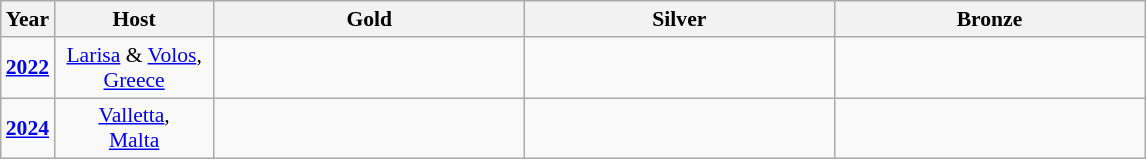<table class=wikitable style="border:1px solid #AAAAAA;font-size:90%">
<tr>
<th width=20>Year</th>
<th width=100>Host</th>
<th width=200> Gold</th>
<th width=200> Silver</th>
<th width=200> Bronze</th>
</tr>
<tr align=center>
<td><strong><a href='#'>2022</a></strong></td>
<td><a href='#'>Larisa</a> & <a href='#'>Volos</a>,<br><a href='#'>Greece</a></td>
<td><strong></strong></td>
<td></td>
<td></td>
</tr>
<tr align=center>
<td><strong><a href='#'>2024</a></strong></td>
<td><a href='#'>Valletta</a>,<br><a href='#'>Malta</a></td>
<td><strong></strong></td>
<td></td>
<td></td>
</tr>
</table>
